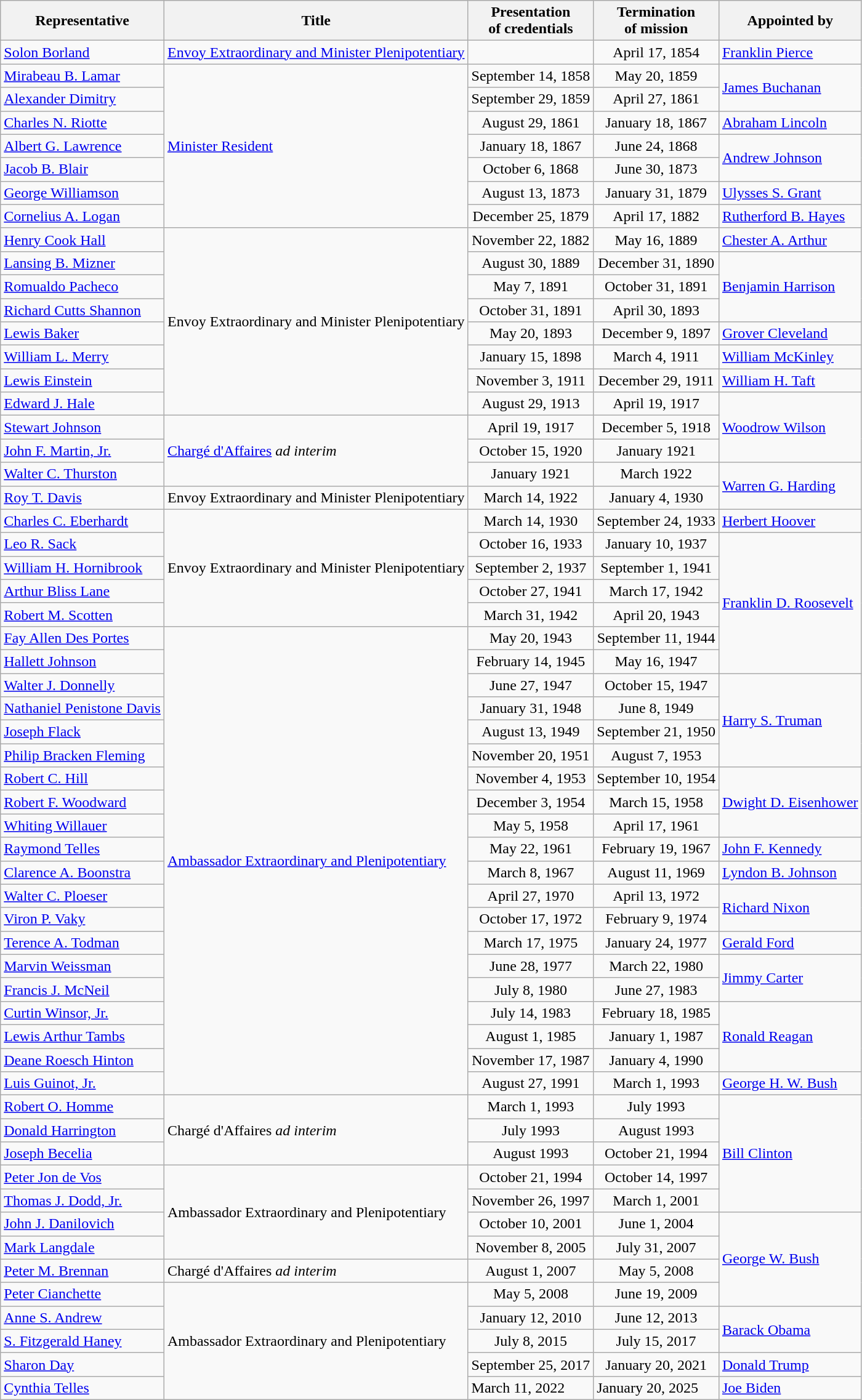<table class=wikitable>
<tr>
<th>Representative</th>
<th>Title</th>
<th>Presentation<br>of credentials</th>
<th>Termination<br>of mission</th>
<th>Appointed by</th>
</tr>
<tr>
<td><a href='#'>Solon Borland</a></td>
<td><a href='#'>Envoy Extraordinary and Minister Plenipotentiary</a></td>
<td align=center></td>
<td align=center>April 17, 1854</td>
<td><a href='#'>Franklin Pierce</a></td>
</tr>
<tr>
<td><a href='#'>Mirabeau B. Lamar</a></td>
<td rowspan="7"><a href='#'>Minister Resident</a></td>
<td align=center>September 14, 1858</td>
<td align=center>May 20, 1859</td>
<td rowspan=2><a href='#'>James Buchanan</a></td>
</tr>
<tr>
<td><a href='#'>Alexander Dimitry</a></td>
<td align=center>September 29, 1859</td>
<td align=center>April 27, 1861</td>
</tr>
<tr>
<td><a href='#'>Charles N. Riotte</a></td>
<td align=center>August 29, 1861</td>
<td align=center>January 18, 1867</td>
<td><a href='#'>Abraham Lincoln</a></td>
</tr>
<tr>
<td><a href='#'>Albert G. Lawrence</a></td>
<td align=center>January 18, 1867</td>
<td align=center>June 24, 1868</td>
<td rowspan=2><a href='#'>Andrew Johnson</a></td>
</tr>
<tr>
<td><a href='#'>Jacob B. Blair</a></td>
<td align=center>October 6, 1868</td>
<td align=center>June 30, 1873</td>
</tr>
<tr>
<td><a href='#'>George Williamson</a></td>
<td align=center>August 13, 1873</td>
<td align=center>January 31, 1879</td>
<td><a href='#'>Ulysses S. Grant</a></td>
</tr>
<tr>
<td><a href='#'>Cornelius A. Logan</a></td>
<td align=center>December 25, 1879</td>
<td align=center>April 17, 1882</td>
<td><a href='#'>Rutherford B. Hayes</a></td>
</tr>
<tr>
<td><a href='#'>Henry Cook Hall</a></td>
<td rowspan="8">Envoy Extraordinary and Minister Plenipotentiary</td>
<td align=center>November 22, 1882</td>
<td align=center>May 16, 1889</td>
<td><a href='#'>Chester A. Arthur</a></td>
</tr>
<tr>
<td><a href='#'>Lansing B. Mizner</a></td>
<td align=center>August 30, 1889</td>
<td align=center>December 31, 1890</td>
<td rowspan=3><a href='#'>Benjamin Harrison</a></td>
</tr>
<tr>
<td><a href='#'>Romualdo Pacheco</a></td>
<td align=center>May 7, 1891</td>
<td align=center>October 31, 1891</td>
</tr>
<tr>
<td><a href='#'>Richard Cutts Shannon</a></td>
<td align=center>October 31, 1891</td>
<td align=center>April 30, 1893</td>
</tr>
<tr>
<td><a href='#'>Lewis Baker</a></td>
<td align=center>May 20, 1893</td>
<td align=center>December 9, 1897</td>
<td><a href='#'>Grover Cleveland</a></td>
</tr>
<tr>
<td><a href='#'>William L. Merry</a></td>
<td align=center>January 15, 1898</td>
<td align=center>March 4, 1911</td>
<td><a href='#'>William McKinley</a></td>
</tr>
<tr>
<td><a href='#'>Lewis Einstein</a></td>
<td align=center>November 3, 1911</td>
<td align=center>December 29, 1911</td>
<td><a href='#'>William H. Taft</a></td>
</tr>
<tr>
<td><a href='#'>Edward J. Hale</a></td>
<td align=center>August 29, 1913</td>
<td align=center>April 19, 1917</td>
<td rowspan=3><a href='#'>Woodrow Wilson</a></td>
</tr>
<tr>
<td><a href='#'>Stewart Johnson</a></td>
<td rowspan="3"><a href='#'>Chargé d'Affaires</a> <em>ad interim</em></td>
<td align=center>April 19, 1917</td>
<td align=center>December 5, 1918</td>
</tr>
<tr>
<td><a href='#'>John F. Martin, Jr.</a></td>
<td align=center>October 15, 1920</td>
<td align=center>January 1921</td>
</tr>
<tr>
<td><a href='#'>Walter C. Thurston</a></td>
<td align=center>January 1921</td>
<td align=center>March 1922</td>
<td rowspan=2><a href='#'>Warren G. Harding</a></td>
</tr>
<tr>
<td><a href='#'>Roy T. Davis</a></td>
<td>Envoy Extraordinary and Minister Plenipotentiary</td>
<td align=center>March 14, 1922</td>
<td align=center>January 4, 1930</td>
</tr>
<tr>
<td><a href='#'>Charles C. Eberhardt</a></td>
<td rowspan="5">Envoy Extraordinary and Minister Plenipotentiary</td>
<td align=center>March 14, 1930</td>
<td align=center>September 24, 1933</td>
<td><a href='#'>Herbert Hoover</a></td>
</tr>
<tr>
<td><a href='#'>Leo R. Sack</a></td>
<td align=center>October 16, 1933</td>
<td align=center>January 10, 1937</td>
<td rowspan=6><a href='#'>Franklin D. Roosevelt</a></td>
</tr>
<tr>
<td><a href='#'>William H. Hornibrook</a></td>
<td align=center>September 2, 1937</td>
<td align=center>September 1, 1941</td>
</tr>
<tr>
<td><a href='#'>Arthur Bliss Lane</a></td>
<td align=center>October 27, 1941</td>
<td align=center>March 17, 1942</td>
</tr>
<tr>
<td><a href='#'>Robert M. Scotten</a></td>
<td align=center>March 31, 1942</td>
<td align=center>April 20, 1943</td>
</tr>
<tr>
<td><a href='#'>Fay Allen Des Portes</a></td>
<td rowspan="20"><a href='#'>Ambassador Extraordinary and Plenipotentiary</a></td>
<td align=center>May 20, 1943</td>
<td align=center>September 11, 1944</td>
</tr>
<tr>
<td><a href='#'>Hallett Johnson</a></td>
<td align=center>February 14, 1945</td>
<td align=center>May 16, 1947</td>
</tr>
<tr>
<td><a href='#'>Walter J. Donnelly</a></td>
<td align=center>June 27, 1947</td>
<td align=center>October 15, 1947</td>
<td rowspan=4><a href='#'>Harry S. Truman</a></td>
</tr>
<tr>
<td><a href='#'>Nathaniel Penistone Davis</a></td>
<td align=center>January 31, 1948</td>
<td align=center>June 8, 1949</td>
</tr>
<tr>
<td><a href='#'>Joseph Flack</a></td>
<td align=center>August 13, 1949</td>
<td align=center>September 21, 1950</td>
</tr>
<tr>
<td><a href='#'>Philip Bracken Fleming</a></td>
<td align=center>November 20, 1951</td>
<td align=center>August 7, 1953</td>
</tr>
<tr>
<td><a href='#'>Robert C. Hill</a></td>
<td align=center>November 4, 1953</td>
<td align=center>September 10, 1954</td>
<td rowspan=3><a href='#'>Dwight D. Eisenhower</a></td>
</tr>
<tr>
<td><a href='#'>Robert F. Woodward</a></td>
<td align=center>December 3, 1954</td>
<td align=center>March 15, 1958</td>
</tr>
<tr>
<td><a href='#'>Whiting Willauer</a></td>
<td align=center>May 5, 1958</td>
<td align=center>April 17, 1961</td>
</tr>
<tr>
<td><a href='#'>Raymond Telles</a></td>
<td align=center>May 22, 1961</td>
<td align=center>February 19, 1967</td>
<td><a href='#'>John F. Kennedy</a></td>
</tr>
<tr>
<td><a href='#'>Clarence A. Boonstra</a></td>
<td align=center>March 8, 1967</td>
<td align=center>August 11, 1969</td>
<td><a href='#'>Lyndon B. Johnson</a></td>
</tr>
<tr>
<td><a href='#'>Walter C. Ploeser</a></td>
<td align=center>April 27, 1970</td>
<td align=center>April 13, 1972</td>
<td rowspan=2><a href='#'>Richard Nixon</a></td>
</tr>
<tr>
<td><a href='#'>Viron P. Vaky</a></td>
<td align=center>October 17, 1972</td>
<td align=center>February 9, 1974</td>
</tr>
<tr>
<td><a href='#'>Terence A. Todman</a></td>
<td align=center>March 17, 1975</td>
<td align=center>January 24, 1977</td>
<td><a href='#'>Gerald Ford</a></td>
</tr>
<tr>
<td><a href='#'>Marvin Weissman</a></td>
<td align=center>June 28, 1977</td>
<td align=center>March 22, 1980</td>
<td rowspan=2><a href='#'>Jimmy Carter</a></td>
</tr>
<tr>
<td><a href='#'>Francis J. McNeil</a></td>
<td align=center>July 8, 1980</td>
<td align=center>June 27, 1983</td>
</tr>
<tr>
<td><a href='#'>Curtin Winsor, Jr.</a></td>
<td align=center>July 14, 1983</td>
<td align=center>February 18, 1985</td>
<td rowspan=3><a href='#'>Ronald Reagan</a></td>
</tr>
<tr>
<td><a href='#'>Lewis Arthur Tambs</a></td>
<td align=center>August 1, 1985</td>
<td align=center>January 1, 1987</td>
</tr>
<tr>
<td><a href='#'>Deane Roesch Hinton</a></td>
<td align=center>November 17, 1987</td>
<td align=center>January 4, 1990</td>
</tr>
<tr>
<td><a href='#'>Luis Guinot, Jr.</a></td>
<td align=center>August 27, 1991</td>
<td align=center>March 1, 1993</td>
<td><a href='#'>George H. W. Bush</a></td>
</tr>
<tr>
<td><a href='#'>Robert O. Homme</a></td>
<td rowspan="3">Chargé d'Affaires <em>ad interim</em></td>
<td align=center>March 1, 1993</td>
<td align=center>July 1993</td>
<td rowspan=5><a href='#'>Bill Clinton</a></td>
</tr>
<tr>
<td><a href='#'>Donald Harrington</a></td>
<td align=center>July 1993</td>
<td align=center>August 1993</td>
</tr>
<tr>
<td><a href='#'>Joseph Becelia</a></td>
<td align=center>August 1993</td>
<td align=center>October 21, 1994</td>
</tr>
<tr>
<td><a href='#'>Peter Jon de Vos</a></td>
<td rowspan="4">Ambassador Extraordinary and Plenipotentiary</td>
<td align=center>October 21, 1994</td>
<td align=center>October 14, 1997</td>
</tr>
<tr>
<td><a href='#'>Thomas J. Dodd, Jr.</a></td>
<td align=center>November 26, 1997</td>
<td align=center>March 1, 2001</td>
</tr>
<tr>
<td><a href='#'>John J. Danilovich</a></td>
<td align=center>October 10, 2001</td>
<td align=center>June 1, 2004</td>
<td rowspan=4><a href='#'>George W. Bush</a></td>
</tr>
<tr>
<td><a href='#'>Mark Langdale</a></td>
<td align=center>November 8, 2005</td>
<td align=center>July 31, 2007</td>
</tr>
<tr>
<td><a href='#'>Peter M. Brennan</a></td>
<td>Chargé d'Affaires <em>ad interim</em></td>
<td align=center>August 1, 2007</td>
<td align=center>May 5, 2008</td>
</tr>
<tr>
<td><a href='#'>Peter Cianchette</a></td>
<td rowspan="5">Ambassador Extraordinary and Plenipotentiary</td>
<td align=center>May 5, 2008</td>
<td align=center>June 19, 2009</td>
</tr>
<tr>
<td><a href='#'>Anne S. Andrew</a></td>
<td align=center>January 12, 2010</td>
<td align=center>June 12, 2013</td>
<td rowspan=2><a href='#'>Barack Obama</a></td>
</tr>
<tr>
<td><a href='#'>S. Fitzgerald Haney</a></td>
<td align=center>July 8, 2015</td>
<td align=center>July 15, 2017</td>
</tr>
<tr>
<td><a href='#'>Sharon Day</a></td>
<td align=center>September 25, 2017</td>
<td align=center>January 20, 2021</td>
<td><a href='#'>Donald Trump</a></td>
</tr>
<tr>
<td><a href='#'>Cynthia Telles</a></td>
<td>March 11, 2022</td>
<td>January 20, 2025</td>
<td><a href='#'>Joe Biden</a></td>
</tr>
</table>
